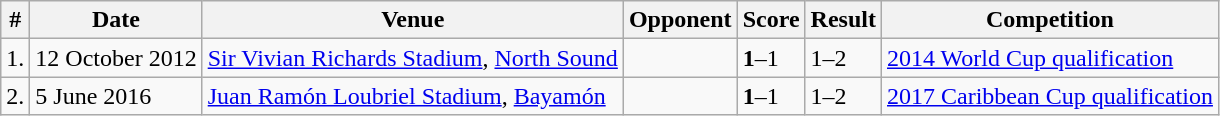<table class="wikitable">
<tr>
<th>#</th>
<th>Date</th>
<th>Venue</th>
<th>Opponent</th>
<th>Score</th>
<th>Result</th>
<th>Competition</th>
</tr>
<tr>
<td>1.</td>
<td>12 October 2012</td>
<td><a href='#'>Sir Vivian Richards Stadium</a>, <a href='#'>North Sound</a></td>
<td></td>
<td><strong>1</strong>–1</td>
<td>1–2</td>
<td><a href='#'>2014 World Cup qualification</a></td>
</tr>
<tr>
<td>2.</td>
<td>5 June 2016</td>
<td><a href='#'>Juan Ramón Loubriel Stadium</a>, <a href='#'>Bayamón</a></td>
<td></td>
<td><strong>1</strong>–1</td>
<td>1–2</td>
<td><a href='#'>2017 Caribbean Cup qualification</a></td>
</tr>
</table>
